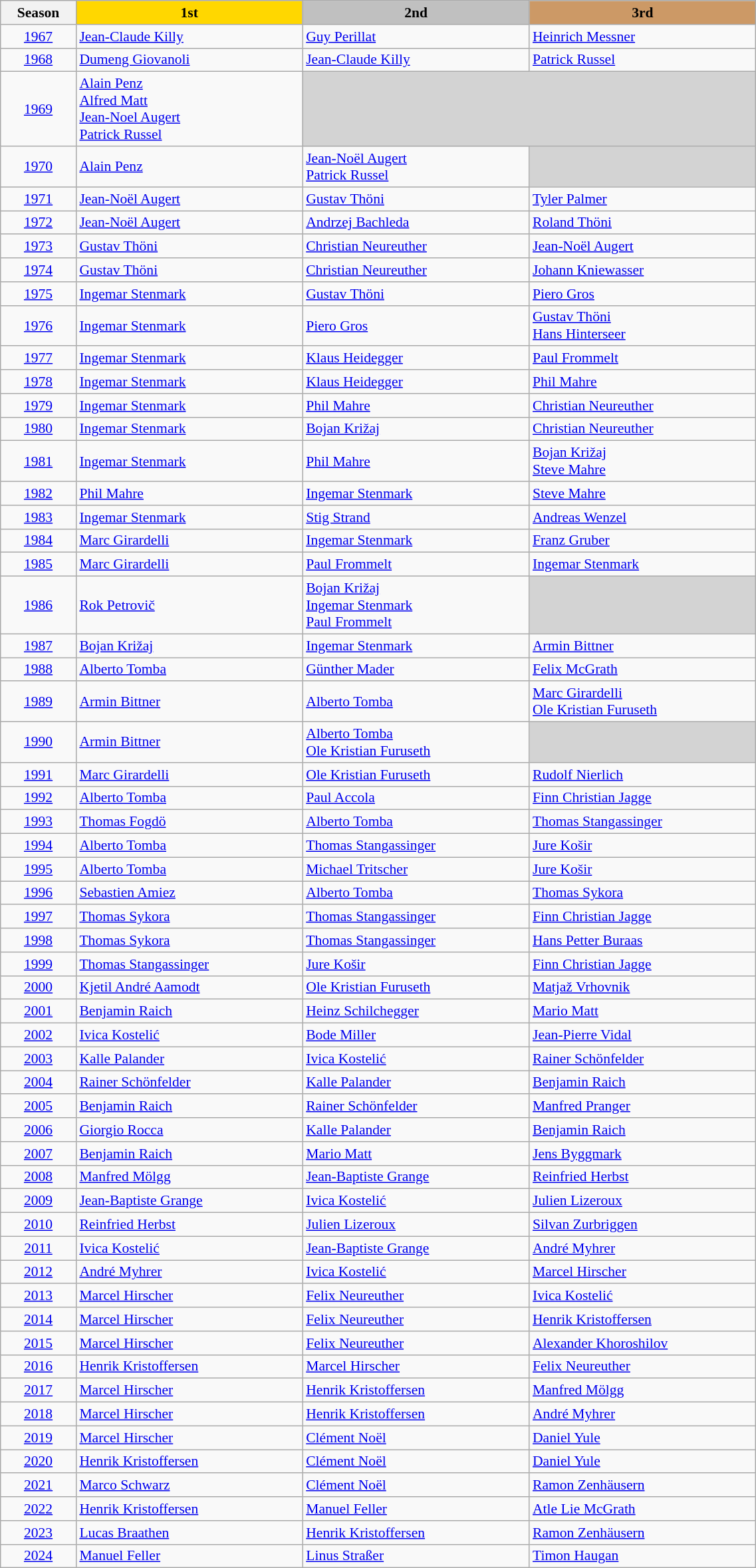<table class="wikitable sortable" width=60% style="font-size:90%; text-align:left;">
<tr>
<th style=width:10%>Season</th>
<th style="background:gold; width:30%">1st</th>
<th style="background:silver; width:30%">2nd</th>
<th style="background:#cc9966; width:30%">3rd</th>
</tr>
<tr>
<td align=center><a href='#'>1967</a></td>
<td> <a href='#'>Jean-Claude Killy</a></td>
<td> <a href='#'>Guy Perillat</a></td>
<td> <a href='#'>Heinrich Messner</a></td>
</tr>
<tr>
<td align=center><a href='#'>1968</a></td>
<td> <a href='#'>Dumeng Giovanoli</a></td>
<td> <a href='#'>Jean-Claude Killy</a></td>
<td> <a href='#'>Patrick Russel</a></td>
</tr>
<tr>
<td align=center><a href='#'>1969</a></td>
<td> <a href='#'>Alain Penz</a><br> <a href='#'>Alfred Matt</a><br> <a href='#'>Jean-Noel Augert</a><br> <a href='#'>Patrick Russel</a></td>
<td bgcolor=lightgrey colspan=2></td>
</tr>
<tr>
<td align=center><a href='#'>1970</a></td>
<td> <a href='#'>Alain Penz</a></td>
<td> <a href='#'>Jean-Noël Augert</a><br> <a href='#'>Patrick Russel</a></td>
<td bgcolor=lightgrey></td>
</tr>
<tr>
<td align=center><a href='#'>1971</a></td>
<td> <a href='#'>Jean-Noël Augert</a></td>
<td> <a href='#'>Gustav Thöni</a></td>
<td> <a href='#'>Tyler Palmer</a></td>
</tr>
<tr>
<td align=center><a href='#'>1972</a></td>
<td> <a href='#'>Jean-Noël Augert</a></td>
<td> <a href='#'>Andrzej Bachleda</a></td>
<td> <a href='#'>Roland Thöni</a></td>
</tr>
<tr>
<td align=center><a href='#'>1973</a></td>
<td> <a href='#'>Gustav Thöni</a></td>
<td> <a href='#'>Christian Neureuther</a></td>
<td> <a href='#'>Jean-Noël Augert</a></td>
</tr>
<tr>
<td align=center><a href='#'>1974</a></td>
<td> <a href='#'>Gustav Thöni</a></td>
<td> <a href='#'>Christian Neureuther</a></td>
<td> <a href='#'>Johann Kniewasser</a></td>
</tr>
<tr>
<td align=center><a href='#'>1975</a></td>
<td> <a href='#'>Ingemar Stenmark</a></td>
<td> <a href='#'>Gustav Thöni</a></td>
<td> <a href='#'>Piero Gros</a></td>
</tr>
<tr>
<td align=center><a href='#'>1976</a></td>
<td> <a href='#'>Ingemar Stenmark</a></td>
<td> <a href='#'>Piero Gros</a></td>
<td> <a href='#'>Gustav Thöni</a><br> <a href='#'>Hans Hinterseer</a></td>
</tr>
<tr>
<td align=center><a href='#'>1977</a></td>
<td> <a href='#'>Ingemar Stenmark</a></td>
<td> <a href='#'>Klaus Heidegger</a></td>
<td> <a href='#'>Paul Frommelt</a></td>
</tr>
<tr>
<td align=center><a href='#'>1978</a></td>
<td> <a href='#'>Ingemar Stenmark</a></td>
<td> <a href='#'>Klaus Heidegger</a></td>
<td> <a href='#'>Phil Mahre</a></td>
</tr>
<tr>
<td align=center><a href='#'>1979</a></td>
<td> <a href='#'>Ingemar Stenmark</a></td>
<td> <a href='#'>Phil Mahre</a></td>
<td> <a href='#'>Christian Neureuther</a></td>
</tr>
<tr>
<td align=center><a href='#'>1980</a></td>
<td> <a href='#'>Ingemar Stenmark</a></td>
<td> <a href='#'>Bojan Križaj</a></td>
<td> <a href='#'>Christian Neureuther</a></td>
</tr>
<tr>
<td align=center><a href='#'>1981</a></td>
<td> <a href='#'>Ingemar Stenmark</a></td>
<td> <a href='#'>Phil Mahre</a></td>
<td> <a href='#'>Bojan Križaj</a><br> <a href='#'>Steve Mahre</a></td>
</tr>
<tr>
<td align=center><a href='#'>1982</a></td>
<td> <a href='#'>Phil Mahre</a></td>
<td> <a href='#'>Ingemar Stenmark</a></td>
<td> <a href='#'>Steve Mahre</a></td>
</tr>
<tr>
<td align=center><a href='#'>1983</a></td>
<td> <a href='#'>Ingemar Stenmark</a></td>
<td> <a href='#'>Stig Strand</a></td>
<td> <a href='#'>Andreas Wenzel</a></td>
</tr>
<tr>
<td align=center><a href='#'>1984</a></td>
<td> <a href='#'>Marc Girardelli</a></td>
<td> <a href='#'>Ingemar Stenmark</a></td>
<td> <a href='#'>Franz Gruber</a></td>
</tr>
<tr>
<td align=center><a href='#'>1985</a></td>
<td> <a href='#'>Marc Girardelli</a></td>
<td> <a href='#'>Paul Frommelt</a></td>
<td> <a href='#'>Ingemar Stenmark</a></td>
</tr>
<tr>
<td align=center><a href='#'>1986</a></td>
<td> <a href='#'>Rok Petrovič</a></td>
<td> <a href='#'>Bojan Križaj</a><br> <a href='#'>Ingemar Stenmark</a><br> <a href='#'>Paul Frommelt</a></td>
<td bgcolor=lightgrey></td>
</tr>
<tr>
<td align=center><a href='#'>1987</a></td>
<td> <a href='#'>Bojan Križaj</a></td>
<td> <a href='#'>Ingemar Stenmark</a></td>
<td> <a href='#'>Armin Bittner</a></td>
</tr>
<tr>
<td align=center><a href='#'>1988</a></td>
<td> <a href='#'>Alberto Tomba</a></td>
<td> <a href='#'>Günther Mader</a></td>
<td> <a href='#'>Felix McGrath</a></td>
</tr>
<tr>
<td align=center><a href='#'>1989</a></td>
<td> <a href='#'>Armin Bittner</a></td>
<td> <a href='#'>Alberto Tomba</a></td>
<td> <a href='#'>Marc Girardelli</a><br> <a href='#'>Ole Kristian Furuseth</a></td>
</tr>
<tr>
<td align=center><a href='#'>1990</a></td>
<td> <a href='#'>Armin Bittner</a></td>
<td> <a href='#'>Alberto Tomba</a><br> <a href='#'>Ole Kristian Furuseth</a></td>
<td bgcolor=lightgrey></td>
</tr>
<tr>
<td align=center><a href='#'>1991</a></td>
<td> <a href='#'>Marc Girardelli</a></td>
<td> <a href='#'>Ole Kristian Furuseth</a></td>
<td> <a href='#'>Rudolf Nierlich</a></td>
</tr>
<tr>
<td align=center><a href='#'>1992</a></td>
<td> <a href='#'>Alberto Tomba</a></td>
<td> <a href='#'>Paul Accola</a></td>
<td> <a href='#'>Finn Christian Jagge</a></td>
</tr>
<tr>
<td align=center><a href='#'>1993</a></td>
<td> <a href='#'>Thomas Fogdö</a></td>
<td> <a href='#'>Alberto Tomba</a></td>
<td> <a href='#'>Thomas Stangassinger</a></td>
</tr>
<tr>
<td align=center><a href='#'>1994</a></td>
<td> <a href='#'>Alberto Tomba</a></td>
<td> <a href='#'>Thomas Stangassinger</a></td>
<td> <a href='#'>Jure Košir</a></td>
</tr>
<tr>
<td align=center><a href='#'>1995</a></td>
<td> <a href='#'>Alberto Tomba</a></td>
<td> <a href='#'>Michael Tritscher</a></td>
<td> <a href='#'>Jure Košir</a></td>
</tr>
<tr>
<td align=center><a href='#'>1996</a></td>
<td> <a href='#'>Sebastien Amiez</a></td>
<td> <a href='#'>Alberto Tomba</a></td>
<td> <a href='#'>Thomas Sykora</a></td>
</tr>
<tr>
<td align=center><a href='#'>1997</a></td>
<td> <a href='#'>Thomas Sykora</a></td>
<td> <a href='#'>Thomas Stangassinger</a></td>
<td> <a href='#'>Finn Christian Jagge</a></td>
</tr>
<tr>
<td align=center><a href='#'>1998</a></td>
<td> <a href='#'>Thomas Sykora</a></td>
<td> <a href='#'>Thomas Stangassinger</a></td>
<td> <a href='#'>Hans Petter Buraas</a></td>
</tr>
<tr>
<td align=center><a href='#'>1999</a></td>
<td> <a href='#'>Thomas Stangassinger</a></td>
<td> <a href='#'>Jure Košir</a></td>
<td> <a href='#'>Finn Christian Jagge</a></td>
</tr>
<tr>
<td align=center><a href='#'>2000</a></td>
<td> <a href='#'>Kjetil André Aamodt</a></td>
<td> <a href='#'>Ole Kristian Furuseth</a></td>
<td> <a href='#'>Matjaž Vrhovnik</a></td>
</tr>
<tr>
<td align=center><a href='#'>2001</a></td>
<td> <a href='#'>Benjamin Raich</a></td>
<td> <a href='#'>Heinz Schilchegger</a></td>
<td> <a href='#'>Mario Matt</a></td>
</tr>
<tr>
<td align=center><a href='#'>2002</a></td>
<td> <a href='#'>Ivica Kostelić</a></td>
<td> <a href='#'>Bode Miller</a></td>
<td> <a href='#'>Jean-Pierre Vidal</a></td>
</tr>
<tr>
<td align=center><a href='#'>2003</a></td>
<td> <a href='#'>Kalle Palander</a></td>
<td> <a href='#'>Ivica Kostelić</a></td>
<td> <a href='#'>Rainer Schönfelder</a></td>
</tr>
<tr>
<td align=center><a href='#'>2004</a></td>
<td> <a href='#'>Rainer Schönfelder</a></td>
<td> <a href='#'>Kalle Palander</a></td>
<td> <a href='#'>Benjamin Raich</a></td>
</tr>
<tr>
<td align=center><a href='#'>2005</a></td>
<td> <a href='#'>Benjamin Raich</a></td>
<td> <a href='#'>Rainer Schönfelder</a></td>
<td> <a href='#'>Manfred Pranger</a></td>
</tr>
<tr>
<td align=center><a href='#'>2006</a></td>
<td> <a href='#'>Giorgio Rocca</a></td>
<td> <a href='#'>Kalle Palander</a></td>
<td> <a href='#'>Benjamin Raich</a></td>
</tr>
<tr>
<td align=center><a href='#'>2007</a></td>
<td> <a href='#'>Benjamin Raich</a></td>
<td> <a href='#'>Mario Matt</a></td>
<td> <a href='#'>Jens Byggmark</a></td>
</tr>
<tr>
<td align=center><a href='#'>2008</a></td>
<td> <a href='#'>Manfred Mölgg</a></td>
<td> <a href='#'>Jean-Baptiste Grange</a></td>
<td> <a href='#'>Reinfried Herbst</a></td>
</tr>
<tr>
<td align=center><a href='#'>2009</a></td>
<td> <a href='#'>Jean-Baptiste Grange</a></td>
<td> <a href='#'>Ivica Kostelić</a></td>
<td> <a href='#'>Julien Lizeroux</a></td>
</tr>
<tr>
<td align=center><a href='#'>2010</a></td>
<td> <a href='#'>Reinfried Herbst</a></td>
<td> <a href='#'>Julien Lizeroux</a></td>
<td> <a href='#'>Silvan Zurbriggen</a></td>
</tr>
<tr>
<td align=center><a href='#'>2011</a></td>
<td> <a href='#'>Ivica Kostelić</a></td>
<td> <a href='#'>Jean-Baptiste Grange</a></td>
<td> <a href='#'>André Myhrer</a></td>
</tr>
<tr>
<td align=center><a href='#'>2012</a></td>
<td> <a href='#'>André Myhrer</a></td>
<td> <a href='#'>Ivica Kostelić</a></td>
<td> <a href='#'>Marcel Hirscher</a></td>
</tr>
<tr>
<td align=center><a href='#'>2013</a></td>
<td> <a href='#'>Marcel Hirscher</a></td>
<td> <a href='#'>Felix Neureuther</a></td>
<td> <a href='#'>Ivica Kostelić</a></td>
</tr>
<tr>
<td align=center><a href='#'>2014</a></td>
<td> <a href='#'>Marcel Hirscher</a></td>
<td> <a href='#'>Felix Neureuther</a></td>
<td> <a href='#'>Henrik Kristoffersen</a></td>
</tr>
<tr>
<td align=center><a href='#'>2015</a></td>
<td> <a href='#'>Marcel Hirscher</a></td>
<td> <a href='#'>Felix Neureuther</a></td>
<td> <a href='#'>Alexander Khoroshilov</a></td>
</tr>
<tr>
<td align=center><a href='#'>2016</a></td>
<td> <a href='#'>Henrik Kristoffersen</a></td>
<td> <a href='#'>Marcel Hirscher</a></td>
<td> <a href='#'>Felix Neureuther</a></td>
</tr>
<tr>
<td align=center><a href='#'>2017</a></td>
<td> <a href='#'>Marcel Hirscher</a></td>
<td> <a href='#'>Henrik Kristoffersen</a></td>
<td> <a href='#'>Manfred Mölgg</a></td>
</tr>
<tr>
<td align=center><a href='#'>2018</a></td>
<td> <a href='#'>Marcel Hirscher</a></td>
<td> <a href='#'>Henrik Kristoffersen</a></td>
<td> <a href='#'>André Myhrer</a></td>
</tr>
<tr>
<td align=center><a href='#'>2019</a></td>
<td> <a href='#'>Marcel Hirscher</a></td>
<td> <a href='#'>Clément Noël</a></td>
<td> <a href='#'>Daniel Yule</a></td>
</tr>
<tr>
<td align=center><a href='#'>2020</a></td>
<td> <a href='#'>Henrik Kristoffersen</a></td>
<td> <a href='#'>Clément Noël</a></td>
<td> <a href='#'>Daniel Yule</a></td>
</tr>
<tr>
<td align=center><a href='#'>2021</a></td>
<td> <a href='#'>Marco Schwarz</a></td>
<td> <a href='#'>Clément Noël</a></td>
<td> <a href='#'>Ramon Zenhäusern</a></td>
</tr>
<tr>
<td align=center><a href='#'>2022</a></td>
<td> <a href='#'>Henrik Kristoffersen</a></td>
<td> <a href='#'>Manuel Feller</a></td>
<td> <a href='#'>Atle Lie McGrath</a></td>
</tr>
<tr>
<td align=center><a href='#'>2023</a></td>
<td> <a href='#'>Lucas Braathen</a></td>
<td> <a href='#'>Henrik Kristoffersen</a></td>
<td> <a href='#'>Ramon Zenhäusern</a></td>
</tr>
<tr>
<td align=center><a href='#'>2024</a></td>
<td> <a href='#'>Manuel Feller</a></td>
<td> <a href='#'>Linus Straßer</a></td>
<td> <a href='#'>Timon Haugan</a></td>
</tr>
</table>
